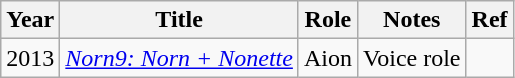<table class="wikitable">
<tr>
<th>Year</th>
<th>Title</th>
<th>Role</th>
<th>Notes</th>
<th>Ref</th>
</tr>
<tr>
<td>2013</td>
<td><em><a href='#'>Norn9: Norn + Nonette</a></em></td>
<td>Aion</td>
<td>Voice role</td>
<td></td>
</tr>
</table>
